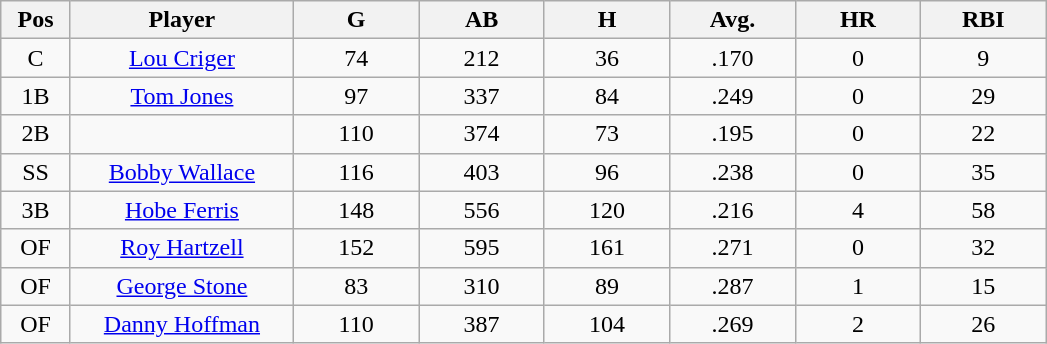<table class="wikitable sortable">
<tr>
<th bgcolor="#DDDDFF" width="5%">Pos</th>
<th bgcolor="#DDDDFF" width="16%">Player</th>
<th bgcolor="#DDDDFF" width="9%">G</th>
<th bgcolor="#DDDDFF" width="9%">AB</th>
<th bgcolor="#DDDDFF" width="9%">H</th>
<th bgcolor="#DDDDFF" width="9%">Avg.</th>
<th bgcolor="#DDDDFF" width="9%">HR</th>
<th bgcolor="#DDDDFF" width="9%">RBI</th>
</tr>
<tr align="center">
<td>C</td>
<td><a href='#'>Lou Criger</a></td>
<td>74</td>
<td>212</td>
<td>36</td>
<td>.170</td>
<td>0</td>
<td>9</td>
</tr>
<tr align="center">
<td>1B</td>
<td><a href='#'>Tom Jones</a></td>
<td>97</td>
<td>337</td>
<td>84</td>
<td>.249</td>
<td>0</td>
<td>29</td>
</tr>
<tr align="center">
<td>2B</td>
<td></td>
<td>110</td>
<td>374</td>
<td>73</td>
<td>.195</td>
<td>0</td>
<td>22</td>
</tr>
<tr align="center">
<td>SS</td>
<td><a href='#'>Bobby Wallace</a></td>
<td>116</td>
<td>403</td>
<td>96</td>
<td>.238</td>
<td>0</td>
<td>35</td>
</tr>
<tr align="center">
<td>3B</td>
<td><a href='#'>Hobe Ferris</a></td>
<td>148</td>
<td>556</td>
<td>120</td>
<td>.216</td>
<td>4</td>
<td>58</td>
</tr>
<tr align="center">
<td>OF</td>
<td><a href='#'>Roy Hartzell</a></td>
<td>152</td>
<td>595</td>
<td>161</td>
<td>.271</td>
<td>0</td>
<td>32</td>
</tr>
<tr align="center">
<td>OF</td>
<td><a href='#'>George Stone</a></td>
<td>83</td>
<td>310</td>
<td>89</td>
<td>.287</td>
<td>1</td>
<td>15</td>
</tr>
<tr align="center">
<td>OF</td>
<td><a href='#'>Danny Hoffman</a></td>
<td>110</td>
<td>387</td>
<td>104</td>
<td>.269</td>
<td>2</td>
<td>26</td>
</tr>
</table>
